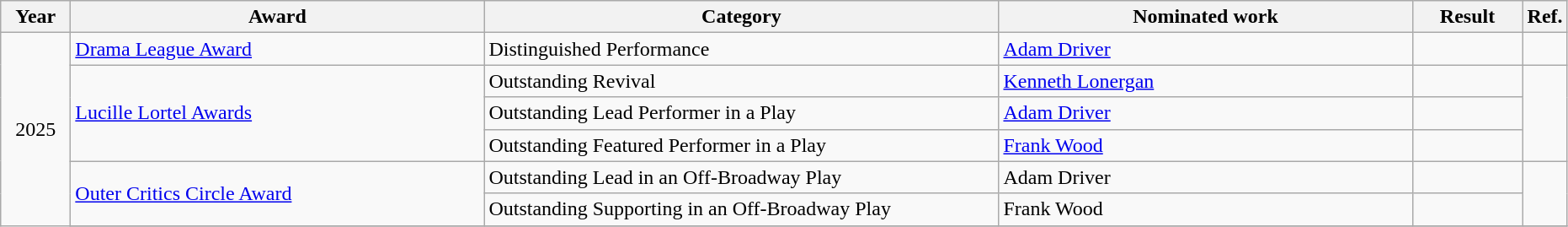<table class=wikitable>
<tr>
<th scope="col" style="width:3em;">Year</th>
<th scope="col" style="width:20em;">Award</th>
<th scope="col" style="width:25em;">Category</th>
<th scope="col" style="width:20em;">Nominated work</th>
<th scope="col" style="width:5em;">Result</th>
<th>Ref.</th>
</tr>
<tr>
<td style="text-align:center;", rowspan=7>2025</td>
<td rowspan=1><a href='#'>Drama League Award</a></td>
<td>Distinguished Performance</td>
<td><a href='#'>Adam Driver</a></td>
<td></td>
<td rowspan=1></td>
</tr>
<tr>
<td rowspan=3><a href='#'>Lucille Lortel Awards</a></td>
<td>Outstanding Revival</td>
<td><a href='#'>Kenneth Lonergan</a></td>
<td></td>
<td rowspan=3></td>
</tr>
<tr>
<td>Outstanding Lead Performer in a Play</td>
<td><a href='#'>Adam Driver</a></td>
<td></td>
</tr>
<tr>
<td>Outstanding Featured Performer in a Play</td>
<td><a href='#'>Frank Wood</a></td>
<td></td>
</tr>
<tr>
<td rowspan=2><a href='#'>Outer Critics Circle Award</a></td>
<td>Outstanding Lead in an Off-Broadway Play</td>
<td>Adam Driver</td>
<td></td>
<td rowspan=2></td>
</tr>
<tr>
<td>Outstanding Supporting in an Off-Broadway Play</td>
<td>Frank Wood</td>
<td></td>
</tr>
<tr>
</tr>
</table>
